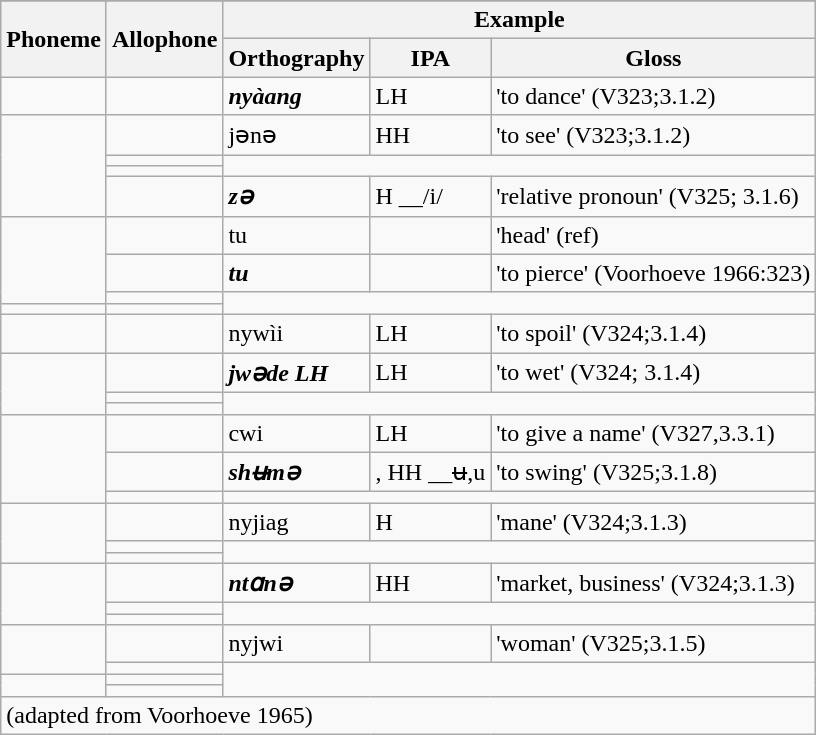<table class="wikitable">
<tr>
</tr>
<tr>
<th rowspan=2>Phoneme</th>
<th rowspan=2>Allophone</th>
<th colspan=3>Example</th>
</tr>
<tr>
<th>Orthography</th>
<th>IPA</th>
<th>Gloss</th>
</tr>
<tr>
<td></td>
<td></td>
<td><strong><em>ny<strong>àang<em></td>
<td> LH</td>
<td>'to dance' (V323;3.1.2)</td>
</tr>
<tr>
<td rowspan=4></td>
<td></td>
<td></em></strong>j</strong>ənə</em></td>
<td> HH</td>
<td>'to see' (V323;3.1.2)</td>
</tr>
<tr>
<td></td>
</tr>
<tr>
<td></td>
</tr>
<tr>
<td></td>
<td><strong><em>z<strong>ə<em></td>
<td> H __/i/</td>
<td>'relative pronoun' (V325; 3.1.6)</td>
</tr>
<tr>
<td rowspan=3></td>
<td></td>
<td></em></strong>t</strong>u</em></td>
<td></td>
<td>'head' (ref)</td>
</tr>
<tr>
<td></td>
<td><strong><em>t<strong>u<em></td>
<td></td>
<td>'to pierce' (Voorhoeve 1966:323)</td>
</tr>
<tr>
<td></td>
</tr>
<tr>
<td></td>
<td></td>
</tr>
<tr>
<td></td>
<td></td>
<td></em></strong>nyw</strong>ìi</em></td>
<td> LH</td>
<td>'to spoil' (V324;3.1.4)</td>
</tr>
<tr>
<td rowspan=3></td>
<td></td>
<td><strong><em>jw<strong>əde LH<em></td>
<td> LH</td>
<td>'to wet' (V324; 3.1.4)</td>
</tr>
<tr>
<td></td>
</tr>
<tr>
<td></td>
</tr>
<tr>
<td rowspan=3></td>
<td></td>
<td></em></strong>cw</strong>i</em></td>
<td> LH</td>
<td>'to give a name' (V327,3.3.1)</td>
</tr>
<tr>
<td></td>
<td><strong><em>sh<strong>ʉmə<em></td>
<td>,  HH __ʉ,u</td>
<td>'to swing' (V325;3.1.8)</td>
</tr>
<tr>
<td></td>
</tr>
<tr>
<td rowspan=3></td>
<td></td>
<td></em></strong>nyj</strong>iag</em></td>
<td> H</td>
<td>'mane' (V324;3.1.3)</td>
</tr>
<tr>
<td></td>
</tr>
<tr>
<td></td>
</tr>
<tr>
<td rowspan=3></td>
<td></td>
<td><strong><em>nt<strong>ɑnə<em></td>
<td> HH</td>
<td>'market, business' (V324;3.1.3)</td>
</tr>
<tr>
<td></td>
</tr>
<tr>
<td></td>
</tr>
<tr>
<td rowspan=2></td>
<td></td>
<td></em></strong>nyjw</strong>i</em></td>
<td></td>
<td>'woman' (V325;3.1.5)</td>
</tr>
<tr>
<td></td>
</tr>
<tr>
<td rowspan=2></td>
<td></td>
</tr>
<tr>
<td></td>
</tr>
<tr>
<td colspan="7">(adapted from Voorhoeve 1965)</td>
</tr>
</table>
